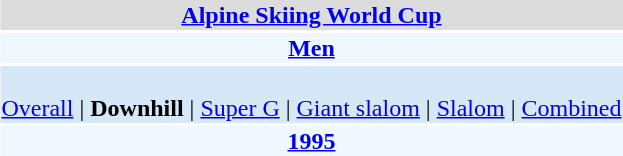<table align="right" class="toccolours" style="margin: 0 0 1em 1em;">
<tr>
<td colspan="2" align=center bgcolor=Gainsboro><strong><a href='#'>Alpine Skiing World Cup</a></strong></td>
</tr>
<tr>
<td colspan="2" align=center bgcolor=AliceBlue><strong><a href='#'>Men</a></strong></td>
</tr>
<tr>
<td colspan="2" align=center bgcolor=D6E8F8><br><a href='#'>Overall</a> | 
<strong>Downhill</strong> | 
<a href='#'>Super G</a> | 
<a href='#'>Giant slalom</a> | 
<a href='#'>Slalom</a> | 
<a href='#'>Combined</a></td>
</tr>
<tr>
<td colspan="2" align=center bgcolor=AliceBlue><strong><a href='#'>1995</a></strong></td>
</tr>
</table>
